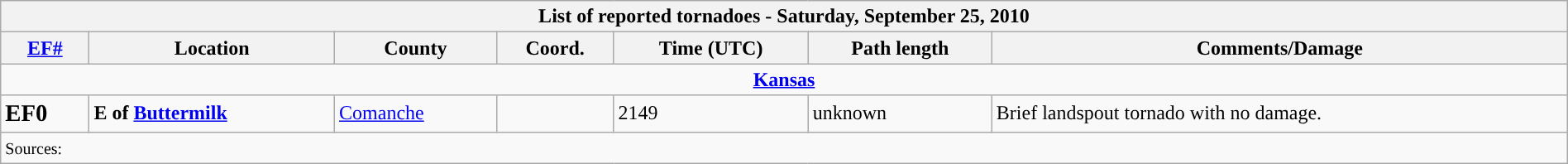<table class="wikitable collapsible" width="100%">
<tr>
<th colspan="7">List of reported tornadoes - Saturday, September 25, 2010</th>
</tr>
<tr>
<th><a href='#'>EF#</a></th>
<th>Location</th>
<th>County</th>
<th>Coord.</th>
<th>Time (UTC)</th>
<th>Path length</th>
<th>Comments/Damage</th>
</tr>
<tr>
<td colspan="7" align=center><strong><a href='#'>Kansas</a></strong></td>
</tr>
<tr>
<td><big><strong>EF0</strong></big></td>
<td><strong>E of <a href='#'>Buttermilk</a></strong></td>
<td><a href='#'>Comanche</a></td>
<td></td>
<td>2149</td>
<td>unknown</td>
<td>Brief landspout tornado with no damage.</td>
</tr>
<tr>
<td colspan="7"><small>Sources:<br></small></td>
</tr>
</table>
